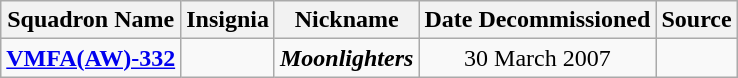<table class="wikitable" style="text-align:center;">
<tr>
<th>Squadron Name</th>
<th>Insignia</th>
<th>Nickname</th>
<th>Date Decommissioned</th>
<th>Source</th>
</tr>
<tr>
<td><strong><a href='#'>VMFA(AW)-332</a></strong></td>
<td></td>
<td><strong><em>Moonlighters</em></strong></td>
<td>30 March 2007</td>
<td></td>
</tr>
</table>
